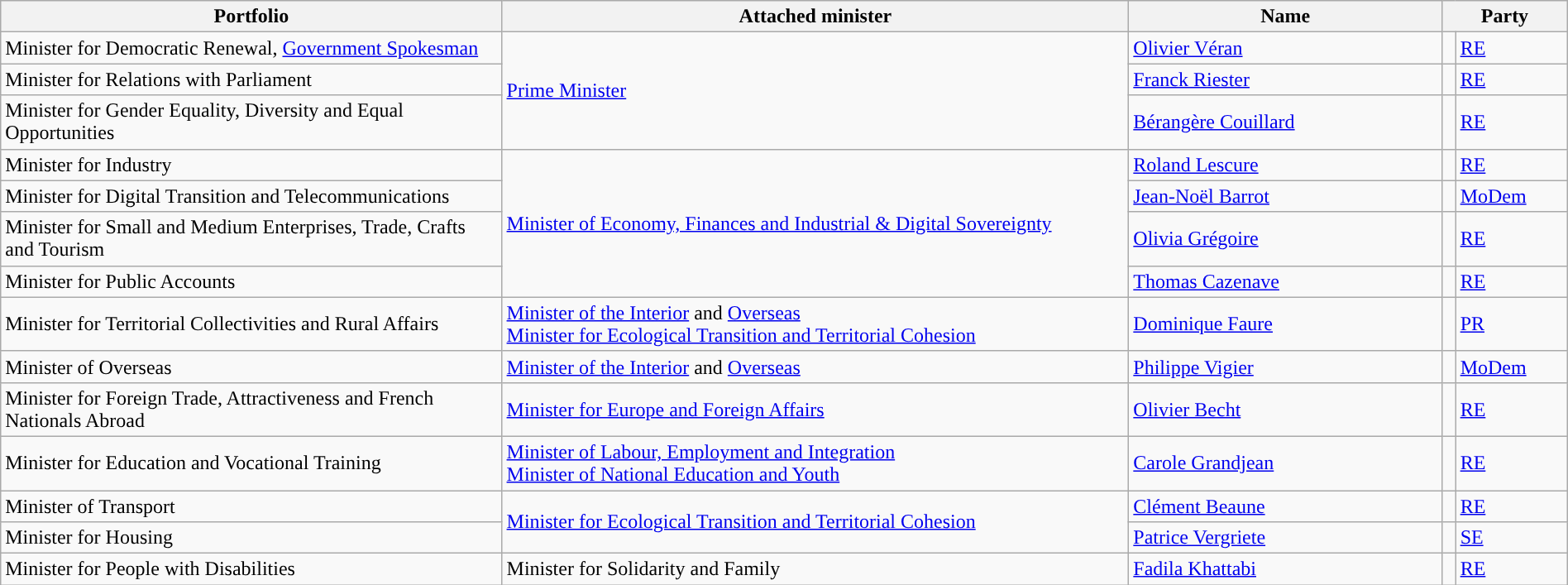<table class="wikitable" style="width:100%">
<tr>
<th>Portfolio</th>
<th style="width:40%">Attached minister</th>
<th style="width:20%">Name</th>
<th style="width:8%" colspan="2">Party</th>
</tr>
<tr>
<td>Minister for Democratic Renewal, <a href='#'>Government Spokesman</a></td>
<td rowspan="3"><a href='#'>Prime Minister</a></td>
<td><a href='#'>Olivier Véran</a></td>
<td style="background:"></td>
<td><a href='#'>RE</a></td>
</tr>
<tr>
<td>Minister for Relations with Parliament</td>
<td><a href='#'>Franck Riester</a></td>
<td style="background:"></td>
<td><a href='#'>RE</a></td>
</tr>
<tr>
<td>Minister for Gender Equality, Diversity and Equal Opportunities</td>
<td><a href='#'>Bérangère Couillard</a></td>
<td style="background:"></td>
<td><a href='#'>RE</a></td>
</tr>
<tr>
<td>Minister for Industry</td>
<td rowspan="4"><a href='#'>Minister of Economy, Finances and Industrial & Digital Sovereignty</a></td>
<td><a href='#'>Roland Lescure</a></td>
<td style="background:"></td>
<td><a href='#'>RE</a></td>
</tr>
<tr>
<td>Minister for Digital Transition and Telecommunications</td>
<td><a href='#'>Jean-Noël Barrot</a></td>
<td style=background:></td>
<td><a href='#'>MoDem</a></td>
</tr>
<tr>
<td>Minister for Small and Medium Enterprises, Trade, Crafts and Tourism</td>
<td><a href='#'>Olivia Grégoire</a></td>
<td style="background:"></td>
<td><a href='#'>RE</a></td>
</tr>
<tr>
<td>Minister for Public Accounts</td>
<td><a href='#'>Thomas Cazenave</a></td>
<td style="background:"></td>
<td><a href='#'>RE</a></td>
</tr>
<tr>
<td>Minister for Territorial Collectivities and Rural Affairs</td>
<td><a href='#'>Minister of the Interior</a> and <a href='#'>Overseas</a><br><a href='#'>Minister for Ecological Transition and Territorial Cohesion</a></td>
<td><a href='#'>Dominique Faure</a></td>
<td style="background:"></td>
<td><a href='#'>PR</a></td>
</tr>
<tr>
<td>Minister of Overseas</td>
<td><a href='#'>Minister of the Interior</a> and <a href='#'>Overseas</a></td>
<td><a href='#'>Philippe Vigier</a></td>
<td style=background:></td>
<td><a href='#'>MoDem</a></td>
</tr>
<tr>
<td>Minister for Foreign Trade, Attractiveness and French Nationals Abroad</td>
<td><a href='#'>Minister for Europe and Foreign Affairs</a></td>
<td><a href='#'>Olivier Becht</a></td>
<td style="background:"></td>
<td><a href='#'>RE</a></td>
</tr>
<tr>
<td>Minister for Education and Vocational Training</td>
<td><a href='#'>Minister of Labour, Employment and Integration</a><br><a href='#'>Minister of National Education and Youth</a></td>
<td><a href='#'>Carole Grandjean</a></td>
<td style="background:"></td>
<td><a href='#'>RE</a></td>
</tr>
<tr>
<td>Minister of Transport</td>
<td rowspan="2"><a href='#'>Minister for Ecological Transition and Territorial Cohesion</a></td>
<td><a href='#'>Clément Beaune</a></td>
<td style="background:"></td>
<td><a href='#'>RE</a></td>
</tr>
<tr>
<td>Minister for Housing</td>
<td><a href='#'>Patrice Vergriete</a></td>
<td style="background:"></td>
<td><a href='#'>SE</a></td>
</tr>
<tr>
<td>Minister for People with Disabilities</td>
<td>Minister for Solidarity and Family</td>
<td><a href='#'>Fadila Khattabi</a></td>
<td style="background:"></td>
<td><a href='#'>RE</a></td>
</tr>
</table>
